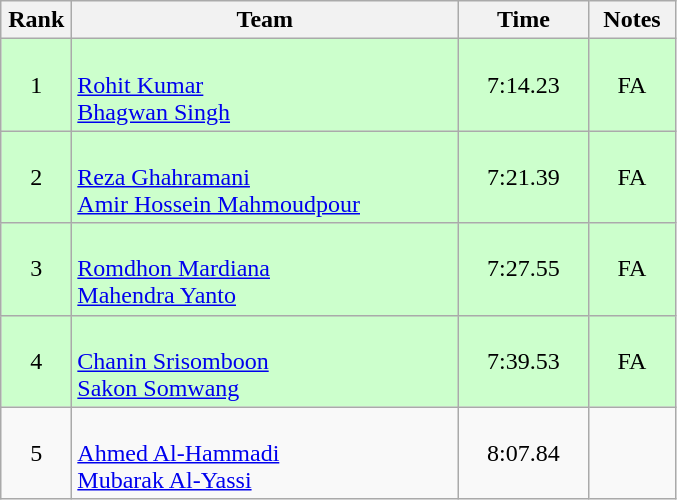<table class=wikitable style="text-align:center">
<tr>
<th width=40>Rank</th>
<th width=250>Team</th>
<th width=80>Time</th>
<th width=50>Notes</th>
</tr>
<tr bgcolor="ccffcc">
<td>1</td>
<td align=left><br><a href='#'>Rohit Kumar</a><br><a href='#'>Bhagwan Singh</a></td>
<td>7:14.23</td>
<td>FA</td>
</tr>
<tr bgcolor="ccffcc">
<td>2</td>
<td align=left><br><a href='#'>Reza Ghahramani</a><br><a href='#'>Amir Hossein Mahmoudpour</a></td>
<td>7:21.39</td>
<td>FA</td>
</tr>
<tr bgcolor="ccffcc">
<td>3</td>
<td align=left><br><a href='#'>Romdhon Mardiana</a><br><a href='#'>Mahendra Yanto</a></td>
<td>7:27.55</td>
<td>FA</td>
</tr>
<tr bgcolor="ccffcc">
<td>4</td>
<td align=left><br><a href='#'>Chanin Srisomboon</a><br><a href='#'>Sakon Somwang</a></td>
<td>7:39.53</td>
<td>FA</td>
</tr>
<tr>
<td>5</td>
<td align=left><br><a href='#'>Ahmed Al-Hammadi</a><br><a href='#'>Mubarak Al-Yassi</a></td>
<td>8:07.84</td>
<td></td>
</tr>
</table>
